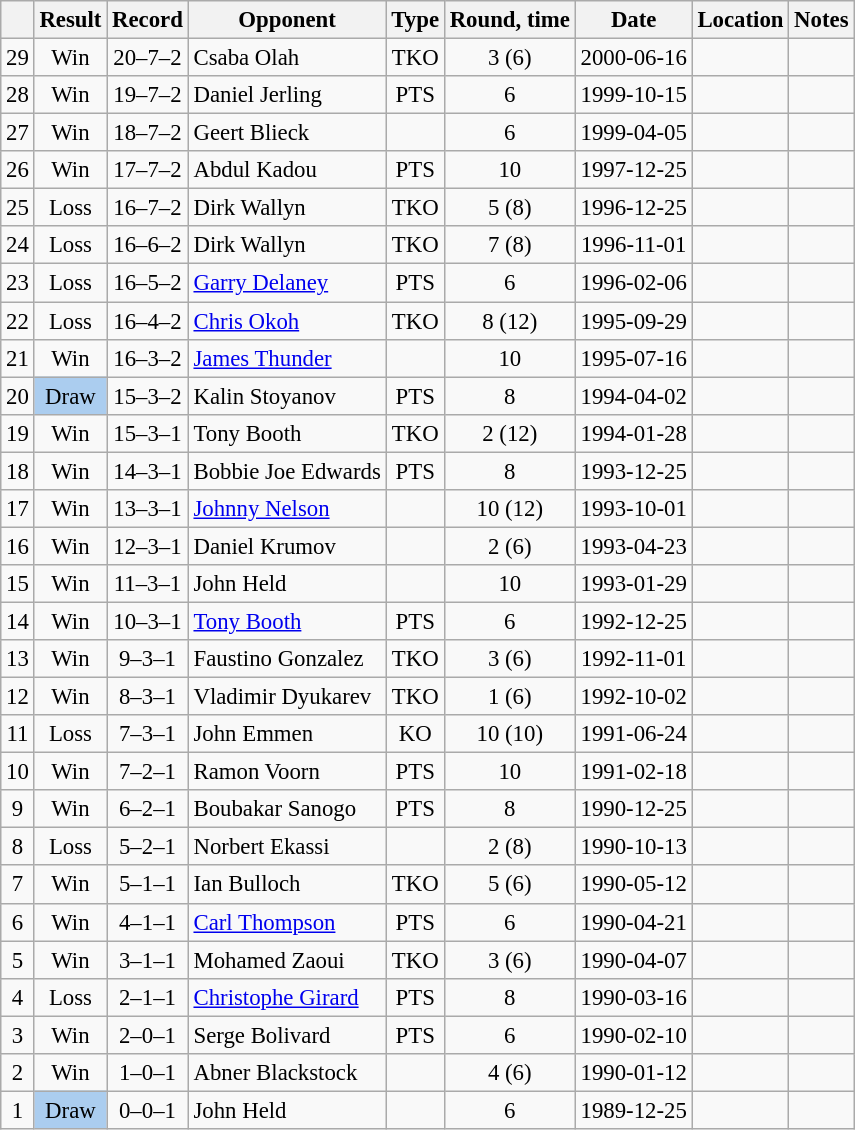<table class="wikitable" style="text-align:center; font-size:95%">
<tr>
<th></th>
<th>Result</th>
<th>Record</th>
<th>Opponent</th>
<th>Type</th>
<th>Round, time</th>
<th>Date</th>
<th>Location</th>
<th>Notes</th>
</tr>
<tr>
<td>29</td>
<td>Win</td>
<td>20–7–2</td>
<td style="text-align:left;"> Csaba Olah</td>
<td>TKO</td>
<td>3 (6)</td>
<td>2000-06-16</td>
<td style="text-align:left;"> </td>
<td style="text-align:left;"></td>
</tr>
<tr>
<td>28</td>
<td>Win</td>
<td>19–7–2</td>
<td style="text-align:left;"> Daniel Jerling</td>
<td>PTS</td>
<td>6</td>
<td>1999-10-15</td>
<td style="text-align:left;"> </td>
<td style="text-align:left;"></td>
</tr>
<tr>
<td>27</td>
<td>Win</td>
<td>18–7–2</td>
<td style="text-align:left;"> Geert Blieck</td>
<td></td>
<td>6</td>
<td>1999-04-05</td>
<td style="text-align:left;"> </td>
<td style="text-align:left;"></td>
</tr>
<tr>
<td>26</td>
<td>Win</td>
<td>17–7–2</td>
<td style="text-align:left;"> Abdul Kadou</td>
<td>PTS</td>
<td>10</td>
<td>1997-12-25</td>
<td style="text-align:left;"> </td>
<td style="text-align:left;"></td>
</tr>
<tr>
<td>25</td>
<td>Loss</td>
<td>16–7–2</td>
<td style="text-align:left;"> Dirk Wallyn</td>
<td>TKO</td>
<td>5 (8)</td>
<td>1996-12-25</td>
<td style="text-align:left;"> </td>
<td style="text-align:left;"></td>
</tr>
<tr>
<td>24</td>
<td>Loss</td>
<td>16–6–2</td>
<td style="text-align:left;"> Dirk Wallyn</td>
<td>TKO</td>
<td>7 (8)</td>
<td>1996-11-01</td>
<td style="text-align:left;"> </td>
<td style="text-align:left;"></td>
</tr>
<tr>
<td>23</td>
<td>Loss</td>
<td>16–5–2</td>
<td style="text-align:left;"> <a href='#'>Garry Delaney</a></td>
<td>PTS</td>
<td>6</td>
<td>1996-02-06</td>
<td style="text-align:left;"> </td>
<td style="text-align:left;"></td>
</tr>
<tr>
<td>22</td>
<td>Loss</td>
<td>16–4–2</td>
<td style="text-align:left;"> <a href='#'>Chris Okoh</a></td>
<td>TKO</td>
<td>8 (12)</td>
<td>1995-09-29</td>
<td style="text-align:left;"> </td>
<td style="text-align:left;"></td>
</tr>
<tr>
<td>21</td>
<td>Win</td>
<td>16–3–2</td>
<td style="text-align:left;"> <a href='#'>James Thunder</a></td>
<td></td>
<td>10</td>
<td>1995-07-16</td>
<td style="text-align:left;"> </td>
<td style="text-align:left;"></td>
</tr>
<tr>
<td>20</td>
<td style="background:#abcdef;">Draw</td>
<td>15–3–2</td>
<td style="text-align:left;"> Kalin Stoyanov</td>
<td>PTS</td>
<td>8</td>
<td>1994-04-02</td>
<td style="text-align:left;"> </td>
<td style="text-align:left;"></td>
</tr>
<tr>
<td>19</td>
<td>Win</td>
<td>15–3–1</td>
<td style="text-align:left;"> Tony Booth</td>
<td>TKO</td>
<td>2 (12)</td>
<td>1994-01-28</td>
<td style="text-align:left;"> </td>
<td style="text-align:left;"></td>
</tr>
<tr>
<td>18</td>
<td>Win</td>
<td>14–3–1</td>
<td style="text-align:left;"> Bobbie Joe Edwards</td>
<td>PTS</td>
<td>8</td>
<td>1993-12-25</td>
<td style="text-align:left;"> </td>
<td style="text-align:left;"></td>
</tr>
<tr>
<td>17</td>
<td>Win</td>
<td>13–3–1</td>
<td style="text-align:left;"> <a href='#'>Johnny Nelson</a></td>
<td></td>
<td>10 (12)</td>
<td>1993-10-01</td>
<td style="text-align:left;"> </td>
<td style="text-align:left;"></td>
</tr>
<tr>
<td>16</td>
<td>Win</td>
<td>12–3–1</td>
<td style="text-align:left;"> Daniel Krumov</td>
<td></td>
<td>2 (6)</td>
<td>1993-04-23</td>
<td style="text-align:left;"> </td>
<td style="text-align:left;"></td>
</tr>
<tr>
<td>15</td>
<td>Win</td>
<td>11–3–1</td>
<td style="text-align:left;"> John Held</td>
<td></td>
<td>10</td>
<td>1993-01-29</td>
<td style="text-align:left;"> </td>
<td style="text-align:left;"></td>
</tr>
<tr>
<td>14</td>
<td>Win</td>
<td>10–3–1</td>
<td style="text-align:left;"> <a href='#'>Tony Booth</a></td>
<td>PTS</td>
<td>6</td>
<td>1992-12-25</td>
<td style="text-align:left;"> </td>
<td style="text-align:left;"></td>
</tr>
<tr>
<td>13</td>
<td>Win</td>
<td>9–3–1</td>
<td style="text-align:left;"> Faustino Gonzalez</td>
<td>TKO</td>
<td>3 (6)</td>
<td>1992-11-01</td>
<td style="text-align:left;"> </td>
<td style="text-align:left;"></td>
</tr>
<tr>
<td>12</td>
<td>Win</td>
<td>8–3–1</td>
<td style="text-align:left;"> Vladimir Dyukarev</td>
<td>TKO</td>
<td>1 (6)</td>
<td>1992-10-02</td>
<td style="text-align:left;"> </td>
<td style="text-align:left;"></td>
</tr>
<tr>
<td>11</td>
<td>Loss</td>
<td>7–3–1</td>
<td style="text-align:left;"> John Emmen</td>
<td>KO</td>
<td>10 (10)</td>
<td>1991-06-24</td>
<td style="text-align:left;"> </td>
<td style="text-align:left;"></td>
</tr>
<tr>
<td>10</td>
<td>Win</td>
<td>7–2–1</td>
<td style="text-align:left;"> Ramon Voorn</td>
<td>PTS</td>
<td>10</td>
<td>1991-02-18</td>
<td style="text-align:left;"> </td>
<td style="text-align:left;"></td>
</tr>
<tr>
<td>9</td>
<td>Win</td>
<td>6–2–1</td>
<td style="text-align:left;"> Boubakar Sanogo</td>
<td>PTS</td>
<td>8</td>
<td>1990-12-25</td>
<td style="text-align:left;"> </td>
<td style="text-align:left;"></td>
</tr>
<tr>
<td>8</td>
<td>Loss</td>
<td>5–2–1</td>
<td style="text-align:left;"> Norbert Ekassi</td>
<td></td>
<td>2 (8)</td>
<td>1990-10-13</td>
<td style="text-align:left;"> </td>
<td style="text-align:left;"></td>
</tr>
<tr>
<td>7</td>
<td>Win</td>
<td>5–1–1</td>
<td style="text-align:left;"> Ian Bulloch</td>
<td>TKO</td>
<td>5 (6)</td>
<td>1990-05-12</td>
<td style="text-align:left;"> </td>
<td style="text-align:left;"></td>
</tr>
<tr>
<td>6</td>
<td>Win</td>
<td>4–1–1</td>
<td style="text-align:left;"> <a href='#'>Carl Thompson</a></td>
<td>PTS</td>
<td>6</td>
<td>1990-04-21</td>
<td style="text-align:left;"> </td>
<td style="text-align:left;"></td>
</tr>
<tr>
<td>5</td>
<td>Win</td>
<td>3–1–1</td>
<td style="text-align:left;"> Mohamed Zaoui</td>
<td>TKO</td>
<td>3 (6)</td>
<td>1990-04-07</td>
<td style="text-align:left;"> </td>
<td style="text-align:left;"></td>
</tr>
<tr>
<td>4</td>
<td>Loss</td>
<td>2–1–1</td>
<td style="text-align:left;"> <a href='#'>Christophe Girard</a></td>
<td>PTS</td>
<td>8</td>
<td>1990-03-16</td>
<td style="text-align:left;"> </td>
<td style="text-align:left;"></td>
</tr>
<tr>
<td>3</td>
<td>Win</td>
<td>2–0–1</td>
<td style="text-align:left;"> Serge Bolivard</td>
<td>PTS</td>
<td>6</td>
<td>1990-02-10</td>
<td style="text-align:left;"> </td>
<td style="text-align:left;"></td>
</tr>
<tr>
<td>2</td>
<td>Win</td>
<td>1–0–1</td>
<td style="text-align:left;"> Abner Blackstock</td>
<td></td>
<td>4 (6)</td>
<td>1990-01-12</td>
<td style="text-align:left;"> </td>
<td style="text-align:left;"></td>
</tr>
<tr>
<td>1</td>
<td style="background:#abcdef;">Draw</td>
<td>0–0–1</td>
<td style="text-align:left;"> John Held</td>
<td></td>
<td>6</td>
<td>1989-12-25</td>
<td style="text-align:left;"> </td>
<td style="text-align:left;"></td>
</tr>
</table>
